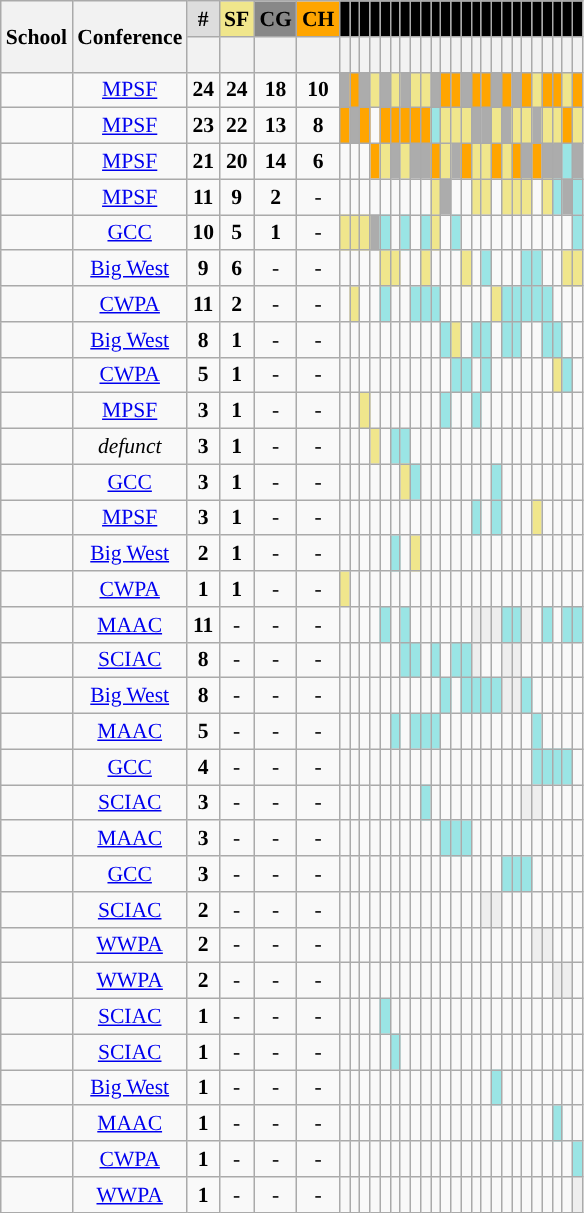<table class="wikitable sortable sticky-table-head sticky-table-col1" style="font-size:90%; text-align: center;">
<tr>
<th rowspan=2>School</th>
<th rowspan=2>Conference</th>
<th style="background: #DDDDDD;">#</th>
<th style="background: #F0E68C;">SF</th>
<th style="background: #888888;">CG</th>
<th style="background: #FFA500;">CH</th>
<th style="background: black;"><a href='#'></a></th>
<th style="background: black;"><a href='#'></a></th>
<th style="background: black;"><a href='#'></a></th>
<th style="background: black;"><a href='#'></a></th>
<th style="background: black;"><a href='#'></a></th>
<th style="background: black;"><a href='#'></a></th>
<th style="background: black;"><a href='#'></a></th>
<th style="background: black;"><a href='#'></a></th>
<th style="background: black;"><a href='#'></a></th>
<th style="background: black;"><a href='#'></a></th>
<th style="background: black;"><a href='#'></a></th>
<th style="background: black;"><a href='#'></a></th>
<th style="background: black;"><a href='#'></a></th>
<th style="background: black;"><a href='#'></a></th>
<th style="background: black;"><a href='#'></a></th>
<th style="background: black;"><a href='#'></a></th>
<th style="background: black;"><a href='#'></a></th>
<th style="background: black;"><a href='#'></a></th>
<th style="background: black;"><a href='#'></a></th>
<th style="background: black;"><a href='#'></a></th>
<th style="background: black;"><a href='#'></a></th>
<th style="background: black;"><a href='#'></a></th>
<th style="background: black;"><a href='#'></a></th>
<th style="background: black;"><a href='#'></a></th>
</tr>
<tr>
<th class="sticky-table-none"><br></th>
<th></th>
<th></th>
<th></th>
<th></th>
<th></th>
<th></th>
<th></th>
<th></th>
<th></th>
<th></th>
<th></th>
<th></th>
<th></th>
<th></th>
<th></th>
<th></th>
<th></th>
<th></th>
<th></th>
<th></th>
<th></th>
<th></th>
<th></th>
<th></th>
<th></th>
<th></th>
<th></th>
</tr>
<tr>
<td><strong><a href='#'></a></strong></td>
<td><a href='#'>MPSF</a></td>
<td><strong>24</strong></td>
<td><strong>24</strong></td>
<td><strong>18</strong></td>
<td><strong>10</strong></td>
<td style="background:#ACACAC"></td>
<td style="background:#FFA500;"><strong></strong></td>
<td style="background:#ACACAC"></td>
<td style="background:#F0E68C"></td>
<td style="background:#ACACAC"></td>
<td style="background:#F0E68C"></td>
<td style="background:#ACACAC"></td>
<td style="background:#F0E68C"></td>
<td style="background:#F0E68C"></td>
<td style="background:#ACACAC"></td>
<td style="background:#FFA500;"><strong></strong></td>
<td style="background:#FFA500;"><strong></strong></td>
<td style="background:#ACACAC"></td>
<td style="background:#FFA500;"><strong></strong></td>
<td style="background:#FFA500;"><strong></strong></td>
<td style="background:#ACACAC"></td>
<td style="background:#FFA500;"><strong></strong></td>
<td style="background:#ACACAC"></td>
<td style="background:#FFA500;"><strong></strong></td>
<td style="background:#F0E68C"></td>
<td style="background:#FFA500;"><strong></strong></td>
<td style="background:#FFA500;"><strong></strong></td>
<td style="background:#F0E68C"></td>
<td style="background:#FFA500"><strong></strong></td>
</tr>
<tr>
<td><strong><a href='#'></a></strong></td>
<td><a href='#'>MPSF</a></td>
<td><strong>23</strong></td>
<td><strong>22</strong></td>
<td><strong>13</strong></td>
<td><strong>8</strong></td>
<td style="background:#FFA500;"><strong></strong></td>
<td style="background:#ACACAC"></td>
<td style="background:#FFA500;"><strong></strong></td>
<td></td>
<td style="background:#FFA500;"><strong></strong></td>
<td style="background:#FFA500;"><strong></strong></td>
<td style="background:#FFA500;"><strong></strong></td>
<td style="background:#FFA500;"><strong></strong></td>
<td style="background:#FFA500;"><strong></strong></td>
<td style="background:#9AE5E5"></td>
<td style="background:#F0E68C"></td>
<td style="background:#F0E68C"></td>
<td style="background:#F0E68C"></td>
<td style="background:#ACACAC"></td>
<td style="background:#ACACAC"></td>
<td style="background:#F0E68C"></td>
<td style="background:#ACACAC"></td>
<td style="background:#F0E68C"></td>
<td style="background:#F0E68C"></td>
<td style="background:#ACACAC"></td>
<td style="background:#F0E68C"></td>
<td style="background:#F0E68C"></td>
<td style="background:#FFA500;"><strong></strong></td>
<td style="background:#F0E68C"></td>
</tr>
<tr>
<td><strong></strong></td>
<td><a href='#'>MPSF</a></td>
<td><strong>21</strong></td>
<td><strong>20</strong></td>
<td><strong>14</strong></td>
<td><strong>6</strong></td>
<td></td>
<td></td>
<td></td>
<td style="background:#FFA500;"><strong></strong></td>
<td style="background:#F0E68C"></td>
<td style="background:#ACACAC"></td>
<td style="background:#F0E68C"></td>
<td style="background:#ACACAC"></td>
<td style="background:#ACACAC"></td>
<td style="background:#FFA500;"><strong></strong></td>
<td style="background:#F0E68C"></td>
<td style="background:#ACACAC"></td>
<td style="background:#FFA500;"><strong></strong></td>
<td style="background:#F0E68C"></td>
<td style="background:#F0E68C"></td>
<td style="background:#FFA500;"><strong></strong></td>
<td style="background:#F0E68C"></td>
<td style="background:#FFA500;"><strong></strong></td>
<td style="background:#ACACAC"></td>
<td style="background:#FFA500;"><strong></strong></td>
<td style="background:#ACACAC"></td>
<td style="background:#ACACAC"></td>
<td style="background:#9AE5E5"></td>
<td style="background:#ACACAC"></td>
</tr>
<tr>
<td><strong></strong></td>
<td><a href='#'>MPSF</a></td>
<td><strong>11</strong></td>
<td><strong>9</strong></td>
<td><strong>2</strong></td>
<td>-</td>
<td></td>
<td></td>
<td></td>
<td></td>
<td></td>
<td></td>
<td></td>
<td></td>
<td></td>
<td style="background:#F0E68C"></td>
<td style="background:#ACACAC"></td>
<td></td>
<td></td>
<td style="background:#F0E68C"></td>
<td style="background:#F0E68C"></td>
<td></td>
<td style="background:#F0E68C"></td>
<td style="background:#F0E68C"></td>
<td style="background:#F0E68C"></td>
<td></td>
<td style="background:#F0E68C"></td>
<td style="background:#9AE5E5"></td>
<td style="background:#ACACAC"></td>
<td style="background:#9AE5E5"></td>
</tr>
<tr>
<td><strong><a href='#'></a></strong></td>
<td><a href='#'>GCC</a></td>
<td><strong>10</strong></td>
<td><strong>5</strong></td>
<td><strong>1</strong></td>
<td>-</td>
<td style="background:#F0E68C"></td>
<td style="background:#F0E68C"></td>
<td style="background:#F0E68C"></td>
<td style="background:#ACACAC"></td>
<td style="background:#9AE5E5"></td>
<td></td>
<td style="background:#9AE5E5"></td>
<td></td>
<td style="background:#9AE5E5"></td>
<td style="background:#F0E68C"></td>
<td></td>
<td style="background:#9AE5E5"></td>
<td></td>
<td></td>
<td></td>
<td></td>
<td></td>
<td></td>
<td></td>
<td></td>
<td></td>
<td></td>
<td></td>
<td style="background:#9AE5E5"></td>
</tr>
<tr>
<td><strong><a href='#'></a></strong></td>
<td><a href='#'>Big West</a></td>
<td><strong>9</strong></td>
<td><strong>6</strong></td>
<td>-</td>
<td>-</td>
<td></td>
<td></td>
<td></td>
<td></td>
<td style="background:#F0E68C"></td>
<td style="background:#F0E68C"></td>
<td></td>
<td></td>
<td style="background:#F0E68C"></td>
<td></td>
<td></td>
<td></td>
<td style="background:#F0E68C"></td>
<td></td>
<td style="background:#9AE5E5"></td>
<td></td>
<td></td>
<td></td>
<td style="background:#9AE5E5"></td>
<td style="background:#9AE5E5"></td>
<td></td>
<td></td>
<td style="background:#F0E68C"></td>
<td style="background:#F0E68C"></td>
</tr>
<tr>
<td><strong></strong></td>
<td><a href='#'>CWPA</a></td>
<td><strong>11</strong></td>
<td><strong>2</strong></td>
<td>-</td>
<td>-</td>
<td></td>
<td style="background:#F0E68C"></td>
<td></td>
<td></td>
<td style="background:#9AE5E5"></td>
<td></td>
<td></td>
<td style="background:#9AE5E5"></td>
<td style="background:#9AE5E5"></td>
<td style="background:#9AE5E5"></td>
<td></td>
<td></td>
<td></td>
<td></td>
<td></td>
<td style="background:#F0E68C"></td>
<td style="background:#9AE5E5"></td>
<td style="background:#9AE5E5"></td>
<td style="background:#9AE5E5"></td>
<td style="background:#9AE5E5"></td>
<td style="background:#9AE5E5"></td>
<td></td>
<td></td>
<td></td>
</tr>
<tr>
<td><strong></strong></td>
<td><a href='#'>Big West</a></td>
<td><strong>8</strong></td>
<td><strong>1</strong></td>
<td>-</td>
<td>-</td>
<td></td>
<td></td>
<td></td>
<td></td>
<td></td>
<td></td>
<td></td>
<td></td>
<td></td>
<td></td>
<td style="background:#9AE5E5"></td>
<td style="background:#F0E68C"></td>
<td></td>
<td style="background:#9AE5E5"></td>
<td style="background:#9AE5E5"></td>
<td></td>
<td style="background:#9AE5E5"></td>
<td style="background:#9AE5E5"></td>
<td></td>
<td></td>
<td style="background:#9AE5E5"></td>
<td style="background:#9AE5E5"></td>
<td></td>
<td></td>
</tr>
<tr>
<td><strong></strong></td>
<td><a href='#'>CWPA</a></td>
<td><strong>5</strong></td>
<td><strong>1</strong></td>
<td>-</td>
<td>-</td>
<td></td>
<td></td>
<td></td>
<td></td>
<td></td>
<td></td>
<td></td>
<td></td>
<td></td>
<td></td>
<td></td>
<td style="background:#9AE5E5"></td>
<td style="background:#9AE5E5"></td>
<td></td>
<td style="background:#9AE5E5"></td>
<td></td>
<td></td>
<td></td>
<td></td>
<td></td>
<td></td>
<td style="background:#F0E68C"></td>
<td style="background:#9AE5E5"></td>
<td></td>
</tr>
<tr>
<td><strong></strong></td>
<td><a href='#'>MPSF</a></td>
<td><strong>3</strong></td>
<td><strong>1</strong></td>
<td>-</td>
<td>-</td>
<td></td>
<td></td>
<td style="background:#F0E68C"></td>
<td></td>
<td></td>
<td></td>
<td></td>
<td></td>
<td></td>
<td></td>
<td style="background:#9AE5E5"></td>
<td></td>
<td></td>
<td style="background:#9AE5E5"></td>
<td></td>
<td></td>
<td></td>
<td></td>
<td></td>
<td></td>
<td></td>
<td></td>
<td></td>
<td></td>
</tr>
<tr>
<td><em><a href='#'></a></em></td>
<td><em>defunct</em></td>
<td><strong>3</strong></td>
<td><strong>1</strong></td>
<td>-</td>
<td>-</td>
<td></td>
<td></td>
<td></td>
<td style="background:#F0E68C"></td>
<td></td>
<td style="background:#9AE5E5"></td>
<td style="background:#9AE5E5"></td>
<td></td>
<td></td>
<td></td>
<td></td>
<td></td>
<td></td>
<td></td>
<td></td>
<td></td>
<td></td>
<td></td>
<td></td>
<td></td>
<td></td>
<td></td>
<td></td>
<td></td>
</tr>
<tr>
<td><strong><a href='#'></a></strong></td>
<td><a href='#'>GCC</a></td>
<td><strong>3</strong></td>
<td><strong>1</strong></td>
<td>-</td>
<td>-</td>
<td></td>
<td></td>
<td></td>
<td></td>
<td></td>
<td></td>
<td style="background:#F0E68C"></td>
<td style="background:#9AE5E5"></td>
<td></td>
<td></td>
<td></td>
<td></td>
<td></td>
<td></td>
<td></td>
<td style="background:#9AE5E5"></td>
<td></td>
<td></td>
<td></td>
<td></td>
<td></td>
<td></td>
<td></td>
<td></td>
</tr>
<tr>
<td><strong></strong></td>
<td><a href='#'>MPSF</a></td>
<td><strong>3</strong></td>
<td><strong>1</strong></td>
<td>-</td>
<td>-</td>
<td></td>
<td></td>
<td></td>
<td></td>
<td></td>
<td></td>
<td></td>
<td></td>
<td></td>
<td></td>
<td></td>
<td></td>
<td></td>
<td style="background:#9AE5E5"></td>
<td></td>
<td style="background:#9AE5E5"></td>
<td></td>
<td></td>
<td></td>
<td style="background:#F0E68C"></td>
<td></td>
<td></td>
<td></td>
<td></td>
</tr>
<tr>
<td><strong></strong></td>
<td><a href='#'>Big West</a></td>
<td><strong>2</strong></td>
<td><strong>1</strong></td>
<td>-</td>
<td>-</td>
<td></td>
<td></td>
<td></td>
<td></td>
<td></td>
<td style="background:#9AE5E5"></td>
<td></td>
<td style="background:#F0E68C"></td>
<td></td>
<td></td>
<td></td>
<td></td>
<td></td>
<td></td>
<td></td>
<td></td>
<td></td>
<td></td>
<td></td>
<td></td>
<td></td>
<td></td>
<td></td>
<td></td>
</tr>
<tr>
<td><strong><a href='#'></a></strong></td>
<td><a href='#'>CWPA</a></td>
<td><strong>1</strong></td>
<td><strong>1</strong></td>
<td>-</td>
<td>-</td>
<td style="background:#F0E68C"></td>
<td></td>
<td></td>
<td></td>
<td></td>
<td></td>
<td></td>
<td></td>
<td></td>
<td></td>
<td></td>
<td></td>
<td></td>
<td></td>
<td></td>
<td></td>
<td></td>
<td></td>
<td></td>
<td></td>
<td></td>
<td></td>
<td></td>
<td></td>
</tr>
<tr>
<td><strong></strong></td>
<td><a href='#'>MAAC</a></td>
<td><strong>11</strong></td>
<td>-</td>
<td>-</td>
<td>-</td>
<td></td>
<td></td>
<td></td>
<td></td>
<td style="background:#9AE5E5"></td>
<td></td>
<td style="background:#9AE5E5"></td>
<td></td>
<td></td>
<td></td>
<td></td>
<td></td>
<td></td>
<td style="background:#EEEEEE"></td>
<td style="background:#EEEEEE"></td>
<td style="background:#EEEEEE"></td>
<td style="background:#9AE5E5"></td>
<td style="background:#9AE5E5"></td>
<td style="background:#EEEEEE"></td>
<td></td>
<td style="background:#9AE5E5"></td>
<td></td>
<td style="background:#9AE5E5"></td>
<td style="background:#9AE5E5"></td>
</tr>
<tr>
<td><strong><a href='#'></a></strong></td>
<td><a href='#'>SCIAC</a></td>
<td><strong>8</strong></td>
<td>-</td>
<td>-</td>
<td>-</td>
<td></td>
<td></td>
<td></td>
<td></td>
<td></td>
<td></td>
<td style="background:#9AE5E5"></td>
<td style="background:#9AE5E5"></td>
<td></td>
<td style="background:#9AE5E5"></td>
<td></td>
<td style="background:#9AE5E5"></td>
<td style="background:#9AE5E5"></td>
<td style="background:#EEEEEE"></td>
<td></td>
<td></td>
<td style="background:#EEEEEE"></td>
<td style="background:#EEEEEE"></td>
<td></td>
<td></td>
<td></td>
<td></td>
<td></td>
<td></td>
</tr>
<tr>
<td><strong></strong></td>
<td><a href='#'>Big West</a></td>
<td><strong>8</strong></td>
<td>-</td>
<td>-</td>
<td>-</td>
<td></td>
<td></td>
<td></td>
<td></td>
<td></td>
<td></td>
<td></td>
<td></td>
<td></td>
<td></td>
<td style="background:#9AE5E5"></td>
<td></td>
<td style="background:#9AE5E5"></td>
<td style="background:#9AE5E5"></td>
<td style="background:#9AE5E5"></td>
<td style="background:#9AE5E5"></td>
<td style="background:#EEEEEE"></td>
<td style="background:#EEEEEE"></td>
<td style="background:#9AE5E5"></td>
<td></td>
<td></td>
<td></td>
<td></td>
<td></td>
</tr>
<tr>
<td><strong><a href='#'></a></strong></td>
<td><a href='#'>MAAC</a></td>
<td><strong>5</strong></td>
<td>-</td>
<td>-</td>
<td>-</td>
<td></td>
<td></td>
<td></td>
<td></td>
<td></td>
<td style="background:#9AE5E5"></td>
<td></td>
<td style="background:#9AE5E5"></td>
<td style="background:#9AE5E5"></td>
<td style="background:#9AE5E5"></td>
<td></td>
<td></td>
<td></td>
<td></td>
<td></td>
<td></td>
<td></td>
<td></td>
<td></td>
<td style="background:#9AE5E5"></td>
<td></td>
<td></td>
<td></td>
<td></td>
</tr>
<tr>
<td><strong><a href='#'></a></strong></td>
<td><a href='#'>GCC</a></td>
<td><strong>4</strong></td>
<td>-</td>
<td>-</td>
<td>-</td>
<td></td>
<td></td>
<td></td>
<td></td>
<td></td>
<td></td>
<td></td>
<td></td>
<td></td>
<td></td>
<td></td>
<td></td>
<td></td>
<td></td>
<td></td>
<td></td>
<td></td>
<td></td>
<td></td>
<td style="background:#9AE5E5"></td>
<td style="background:#9AE5E5"></td>
<td style="background:#9AE5E5"></td>
<td style="background:#9AE5E5"></td>
<td></td>
</tr>
<tr>
<td><strong></strong></td>
<td><a href='#'>SCIAC</a></td>
<td><strong>3</strong></td>
<td>-</td>
<td>-</td>
<td>-</td>
<td></td>
<td></td>
<td></td>
<td></td>
<td></td>
<td></td>
<td></td>
<td></td>
<td style="background:#9AE5E5"></td>
<td></td>
<td></td>
<td></td>
<td></td>
<td></td>
<td></td>
<td></td>
<td></td>
<td></td>
<td style="background:#EEEEEE"></td>
<td style="background:#EEEEEE"></td>
<td></td>
<td></td>
<td></td>
<td></td>
</tr>
<tr>
<td><strong></strong></td>
<td><a href='#'>MAAC</a></td>
<td><strong>3</strong></td>
<td>-</td>
<td>-</td>
<td>-</td>
<td></td>
<td></td>
<td></td>
<td></td>
<td></td>
<td></td>
<td></td>
<td></td>
<td></td>
<td></td>
<td style="background:#9AE5E5"></td>
<td style="background:#9AE5E5"></td>
<td style="background:#9AE5E5"></td>
<td></td>
<td></td>
<td></td>
<td></td>
<td></td>
<td></td>
<td></td>
<td></td>
<td></td>
<td></td>
<td></td>
</tr>
<tr>
<td><strong></strong></td>
<td><a href='#'>GCC</a></td>
<td><strong>3</strong></td>
<td>-</td>
<td>-</td>
<td>-</td>
<td></td>
<td></td>
<td></td>
<td></td>
<td></td>
<td></td>
<td></td>
<td></td>
<td></td>
<td></td>
<td></td>
<td></td>
<td></td>
<td></td>
<td></td>
<td></td>
<td style="background:#9AE5E5"></td>
<td style="background:#9AE5E5"></td>
<td style="background:#9AE5E5"></td>
<td></td>
<td></td>
<td></td>
<td></td>
<td></td>
</tr>
<tr>
<td><strong></strong></td>
<td><a href='#'>SCIAC</a></td>
<td><strong>2</strong></td>
<td>-</td>
<td>-</td>
<td>-</td>
<td></td>
<td></td>
<td></td>
<td></td>
<td></td>
<td></td>
<td></td>
<td></td>
<td></td>
<td></td>
<td></td>
<td></td>
<td></td>
<td></td>
<td style="background:#EEEEEE"></td>
<td style="background:#EEEEEE"></td>
<td></td>
<td></td>
<td></td>
<td></td>
<td></td>
<td></td>
<td></td>
<td></td>
</tr>
<tr>
<td><strong><a href='#'></a></strong></td>
<td><a href='#'>WWPA</a></td>
<td><strong>2</strong></td>
<td>-</td>
<td>-</td>
<td>-</td>
<td></td>
<td></td>
<td></td>
<td></td>
<td></td>
<td></td>
<td></td>
<td></td>
<td></td>
<td></td>
<td></td>
<td></td>
<td></td>
<td></td>
<td></td>
<td></td>
<td></td>
<td></td>
<td></td>
<td style="background:#EEEEEE"></td>
<td style="background:#EEEEEE"></td>
<td></td>
<td></td>
<td></td>
</tr>
<tr>
<td><strong><a href='#'></a></strong></td>
<td><a href='#'>WWPA</a></td>
<td><strong>2</strong></td>
<td>-</td>
<td>-</td>
<td>-</td>
<td></td>
<td></td>
<td></td>
<td></td>
<td></td>
<td></td>
<td></td>
<td></td>
<td></td>
<td></td>
<td></td>
<td></td>
<td></td>
<td></td>
<td></td>
<td></td>
<td></td>
<td></td>
<td></td>
<td></td>
<td></td>
<td style="background:#EEEEEE"></td>
<td style="background:#EEEEEE"></td>
<td></td>
</tr>
<tr>
<td><strong><a href='#'></a></strong></td>
<td><a href='#'>SCIAC</a></td>
<td><strong>1</strong></td>
<td>-</td>
<td>-</td>
<td>-</td>
<td></td>
<td></td>
<td></td>
<td></td>
<td style="background:#9AE5E5"></td>
<td></td>
<td></td>
<td></td>
<td></td>
<td></td>
<td></td>
<td></td>
<td></td>
<td></td>
<td></td>
<td></td>
<td></td>
<td></td>
<td></td>
<td></td>
<td></td>
<td></td>
<td></td>
<td></td>
</tr>
<tr>
<td><strong></strong></td>
<td><a href='#'>SCIAC</a></td>
<td><strong>1</strong></td>
<td>-</td>
<td>-</td>
<td>-</td>
<td></td>
<td></td>
<td></td>
<td></td>
<td></td>
<td style="background:#9AE5E5"></td>
<td></td>
<td></td>
<td></td>
<td></td>
<td></td>
<td></td>
<td></td>
<td></td>
<td></td>
<td></td>
<td></td>
<td></td>
<td></td>
<td></td>
<td></td>
<td></td>
<td></td>
<td></td>
</tr>
<tr>
<td><strong></strong></td>
<td><a href='#'>Big West</a></td>
<td><strong>1</strong></td>
<td>-</td>
<td>-</td>
<td>-</td>
<td></td>
<td></td>
<td></td>
<td></td>
<td></td>
<td></td>
<td></td>
<td></td>
<td></td>
<td></td>
<td></td>
<td></td>
<td></td>
<td></td>
<td></td>
<td style="background:#9AE5E5"></td>
<td></td>
<td></td>
<td></td>
<td></td>
<td></td>
<td></td>
<td></td>
<td></td>
</tr>
<tr>
<td><strong><a href='#'></a></strong></td>
<td><a href='#'>MAAC</a></td>
<td><strong>1</strong></td>
<td>-</td>
<td>-</td>
<td>-</td>
<td></td>
<td></td>
<td></td>
<td></td>
<td></td>
<td></td>
<td></td>
<td></td>
<td></td>
<td></td>
<td></td>
<td></td>
<td></td>
<td></td>
<td></td>
<td></td>
<td></td>
<td></td>
<td></td>
<td></td>
<td></td>
<td style="background:#9AE5E5"></td>
<td></td>
<td></td>
</tr>
<tr>
<td><strong><a href='#'></a></strong></td>
<td><a href='#'>CWPA</a></td>
<td><strong>1</strong></td>
<td>-</td>
<td>-</td>
<td>-</td>
<td></td>
<td></td>
<td></td>
<td></td>
<td></td>
<td></td>
<td></td>
<td></td>
<td></td>
<td></td>
<td></td>
<td></td>
<td></td>
<td></td>
<td></td>
<td></td>
<td></td>
<td></td>
<td></td>
<td></td>
<td></td>
<td></td>
<td></td>
<td style="background:#9AE5E5"></td>
</tr>
<tr>
<td><strong><a href='#'></a></strong></td>
<td><a href='#'>WWPA</a></td>
<td><strong>1</strong></td>
<td>-</td>
<td>-</td>
<td>-</td>
<td></td>
<td></td>
<td></td>
<td></td>
<td></td>
<td></td>
<td></td>
<td></td>
<td></td>
<td></td>
<td></td>
<td></td>
<td></td>
<td></td>
<td></td>
<td></td>
<td></td>
<td></td>
<td></td>
<td></td>
<td></td>
<td></td>
<td></td>
<td style="background:#EEEEEE"></td>
</tr>
</table>
